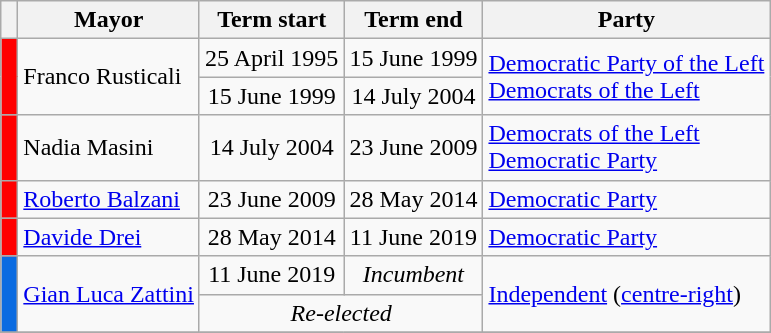<table class="wikitable">
<tr>
<th class=unsortable> </th>
<th>Mayor</th>
<th>Term start</th>
<th>Term end</th>
<th>Party</th>
</tr>
<tr>
<th rowspan=2 style="background:#FF0000;"></th>
<td rowspan=2>Franco Rusticali</td>
<td align=center>25 April 1995</td>
<td align=center>15 June 1999</td>
<td rowspan=2><a href='#'>Democratic Party of the Left</a><br><a href='#'>Democrats of the Left</a></td>
</tr>
<tr>
<td align=center>15 June 1999</td>
<td align=center>14 July 2004</td>
</tr>
<tr>
<th style="background:#FF0000;"></th>
<td>Nadia Masini</td>
<td align=center>14 July 2004</td>
<td align=center>23 June 2009</td>
<td><a href='#'>Democrats of the Left</a><br><a href='#'>Democratic Party</a></td>
</tr>
<tr>
<th style="background:#FF0000;"></th>
<td><a href='#'>Roberto Balzani</a></td>
<td align=center>23 June 2009</td>
<td align=center>28 May 2014</td>
<td><a href='#'>Democratic Party</a></td>
</tr>
<tr>
<th style="background:#FF0000;"></th>
<td><a href='#'>Davide Drei</a></td>
<td align=center>28 May 2014</td>
<td align=center>11 June 2019</td>
<td><a href='#'>Democratic Party</a></td>
</tr>
<tr>
<th rowspan=2 style="background:#0A6BE1;"></th>
<td rowspan=2><a href='#'>Gian Luca Zattini</a></td>
<td align=center>11 June 2019</td>
<td align=center><em>Incumbent</em></td>
<td rowspan=2><a href='#'>Independent</a> (<a href='#'>centre-right</a>)</td>
</tr>
<tr>
<td colspan=2 align=center><em>Re-elected</em></td>
</tr>
<tr>
</tr>
</table>
